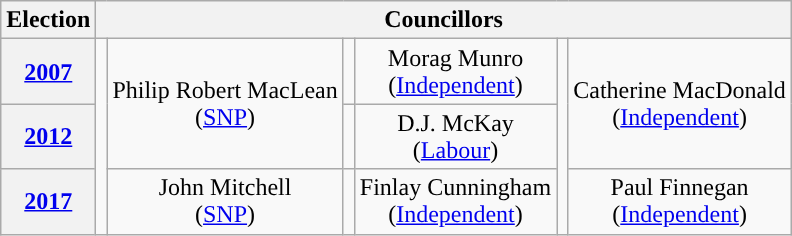<table class="wikitable" style="text-align:center">
<tr>
<th>Election</th>
<th colspan=8>Councillors</th>
</tr>
<tr>
<th><a href='#'>2007</a></th>
<td rowspan=3; style="background-color: "></td>
<td rowspan=2>Philip Robert MacLean<br>(<a href='#'>SNP</a>)</td>
<td rowspan=1; style="background-color: "></td>
<td rowspan=1>Morag Munro<br>(<a href='#'>Independent</a>)</td>
<td rowspan=3; style="background-color: "></td>
<td rowspan=2>Catherine MacDonald<br>(<a href='#'>Independent</a>)</td>
</tr>
<tr>
<th><a href='#'>2012</a></th>
<td rowspan=1; style="background-color: "></td>
<td rowspan=1>D.J. McKay<br>(<a href='#'>Labour</a>)</td>
</tr>
<tr>
<th><a href='#'>2017</a></th>
<td rowspan=1>John Mitchell<br>(<a href='#'>SNP</a>)</td>
<td rowspan=3; style="background-color: "></td>
<td rowspan=1>Finlay Cunningham<br>(<a href='#'>Independent</a>)</td>
<td rowspan=1>Paul Finnegan<br>(<a href='#'>Independent</a>)</td>
</tr>
</table>
